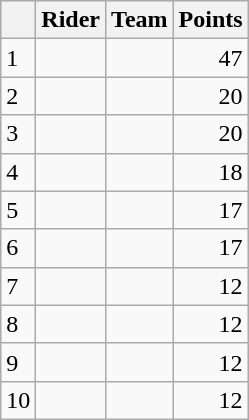<table class="wikitable">
<tr>
<th></th>
<th>Rider</th>
<th>Team</th>
<th>Points</th>
</tr>
<tr>
<td>1</td>
<td> </td>
<td></td>
<td style="text-align:right;">47</td>
</tr>
<tr>
<td>2</td>
<td></td>
<td></td>
<td style="text-align:right;">20</td>
</tr>
<tr>
<td>3</td>
<td></td>
<td></td>
<td style="text-align:right;">20</td>
</tr>
<tr>
<td>4</td>
<td></td>
<td></td>
<td style="text-align:right;">18</td>
</tr>
<tr>
<td>5</td>
<td> </td>
<td></td>
<td style="text-align:right;">17</td>
</tr>
<tr>
<td>6</td>
<td></td>
<td></td>
<td style="text-align:right;">17</td>
</tr>
<tr>
<td>7</td>
<td></td>
<td></td>
<td style="text-align:right;">12</td>
</tr>
<tr>
<td>8</td>
<td></td>
<td></td>
<td style="text-align:right;">12</td>
</tr>
<tr>
<td>9</td>
<td></td>
<td></td>
<td style="text-align:right;">12</td>
</tr>
<tr>
<td>10</td>
<td></td>
<td></td>
<td style="text-align:right;">12</td>
</tr>
</table>
